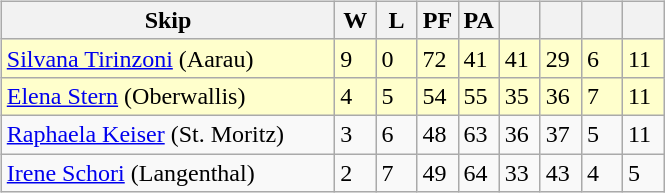<table>
<tr>
<td valign=top width=10%><br><table class=wikitable>
<tr>
<th scope="col" width=215>Skip</th>
<th scope="col" width=20>W</th>
<th scope="col" width=20>L</th>
<th scope="col" width=20>PF</th>
<th scope="col" width=20>PA</th>
<th scope="col" width=20></th>
<th scope="col" width=20></th>
<th scope="col" width=20></th>
<th scope="col" width=20></th>
</tr>
<tr bgcolor=#ffffcc>
<td> <a href='#'>Silvana Tirinzoni</a> (Aarau)</td>
<td>9</td>
<td>0</td>
<td>72</td>
<td>41</td>
<td>41</td>
<td>29</td>
<td>6</td>
<td>11</td>
</tr>
<tr bgcolor=#ffffcc>
<td> <a href='#'>Elena Stern</a> (Oberwallis)</td>
<td>4</td>
<td>5</td>
<td>54</td>
<td>55</td>
<td>35</td>
<td>36</td>
<td>7</td>
<td>11</td>
</tr>
<tr>
<td> <a href='#'>Raphaela Keiser</a> (St. Moritz)</td>
<td>3</td>
<td>6</td>
<td>48</td>
<td>63</td>
<td>36</td>
<td>37</td>
<td>5</td>
<td>11</td>
</tr>
<tr>
<td> <a href='#'>Irene Schori</a> (Langenthal)</td>
<td>2</td>
<td>7</td>
<td>49</td>
<td>64</td>
<td>33</td>
<td>43</td>
<td>4</td>
<td>5</td>
</tr>
</table>
</td>
</tr>
</table>
